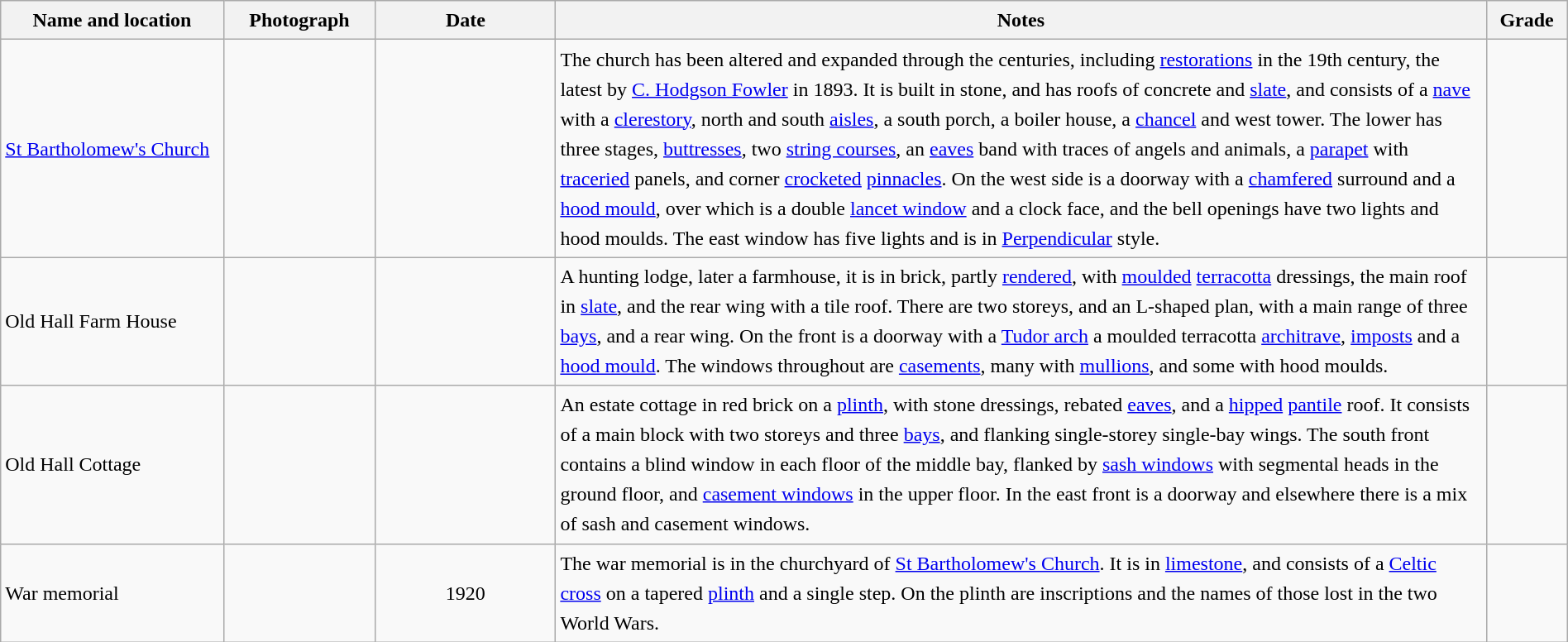<table class="wikitable sortable plainrowheaders" style="width:100%; border:0px; text-align:left; line-height:150%">
<tr>
<th scope="col"  style="width:150px">Name and location</th>
<th scope="col"  style="width:100px" class="unsortable">Photograph</th>
<th scope="col"  style="width:120px">Date</th>
<th scope="col"  style="width:650px" class="unsortable">Notes</th>
<th scope="col"  style="width:50px">Grade</th>
</tr>
<tr>
<td><a href='#'>St Bartholomew's Church</a><br><small></small></td>
<td></td>
<td align="center"></td>
<td>The church has been altered and expanded through the centuries, including <a href='#'>restorations</a> in the 19th century, the latest by <a href='#'>C. Hodgson Fowler</a> in 1893.  It is built in stone, and has roofs of concrete and <a href='#'>slate</a>, and consists of a <a href='#'>nave</a> with a <a href='#'>clerestory</a>, north and south <a href='#'>aisles</a>, a south porch, a boiler house, a <a href='#'>chancel</a> and west tower.  The lower has three stages, <a href='#'>buttresses</a>, two <a href='#'>string courses</a>, an <a href='#'>eaves</a> band with traces of angels and animals, a <a href='#'>parapet</a> with <a href='#'>traceried</a> panels, and corner <a href='#'>crocketed</a> <a href='#'>pinnacles</a>.  On the west side is a doorway with a <a href='#'>chamfered</a> surround and a <a href='#'>hood mould</a>, over which is a double <a href='#'>lancet window</a> and a clock face, and the bell openings have two lights and hood moulds.  The east window has five lights and is in <a href='#'>Perpendicular</a> style.</td>
<td align="center" ></td>
</tr>
<tr>
<td>Old Hall Farm House<br><small></small></td>
<td></td>
<td align="center"></td>
<td>A hunting lodge, later a farmhouse, it is in brick, partly <a href='#'>rendered</a>, with <a href='#'>moulded</a> <a href='#'>terracotta</a> dressings, the main roof in <a href='#'>slate</a>, and the rear wing with a tile roof.  There are two storeys, and an L-shaped plan, with a main range of three <a href='#'>bays</a>, and a rear wing.  On the front is a doorway with a <a href='#'>Tudor arch</a> a moulded terracotta <a href='#'>architrave</a>, <a href='#'>imposts</a> and a <a href='#'>hood mould</a>.  The windows throughout are <a href='#'>casements</a>, many with <a href='#'>mullions</a>, and some with hood moulds.</td>
<td align="center" ></td>
</tr>
<tr>
<td>Old Hall Cottage<br><small></small></td>
<td></td>
<td align="center"></td>
<td>An estate cottage in red brick on a <a href='#'>plinth</a>, with stone dressings, rebated <a href='#'>eaves</a>, and a <a href='#'>hipped</a> <a href='#'>pantile</a> roof.  It consists of a main block with two storeys and three <a href='#'>bays</a>, and flanking single-storey single-bay wings.  The south front contains a blind window in each floor of the middle bay, flanked by <a href='#'>sash windows</a> with segmental heads in the ground floor, and <a href='#'>casement windows</a> in the upper floor.  In the east front is a doorway and elsewhere there is a mix of sash and casement windows.</td>
<td align="center" ></td>
</tr>
<tr>
<td>War memorial<br><small></small></td>
<td></td>
<td align="center">1920</td>
<td>The war memorial is in the churchyard of <a href='#'>St Bartholomew's Church</a>.  It is in <a href='#'>limestone</a>, and consists of a <a href='#'>Celtic cross</a> on a tapered <a href='#'>plinth</a> and a single step.  On the plinth are inscriptions and the names of those lost in the two World Wars.</td>
<td align="center" ></td>
</tr>
<tr>
</tr>
</table>
